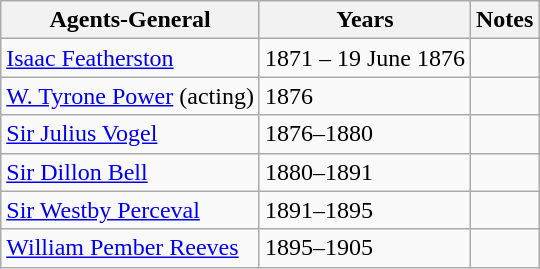<table class="wikitable">
<tr>
<th>Agents-General</th>
<th>Years</th>
<th>Notes</th>
</tr>
<tr>
<td><a href='#'>Isaac Featherston</a></td>
<td>1871 – 19 June 1876</td>
<td></td>
</tr>
<tr>
<td><a href='#'>W. Tyrone Power</a> (acting)</td>
<td>1876</td>
<td></td>
</tr>
<tr>
<td><a href='#'>Sir Julius Vogel</a></td>
<td>1876–1880</td>
<td></td>
</tr>
<tr>
<td><a href='#'>Sir Dillon Bell</a></td>
<td>1880–1891</td>
<td></td>
</tr>
<tr>
<td><a href='#'>Sir Westby Perceval</a></td>
<td>1891–1895</td>
<td></td>
</tr>
<tr>
<td><a href='#'>William Pember Reeves</a></td>
<td>1895–1905</td>
<td></td>
</tr>
</table>
